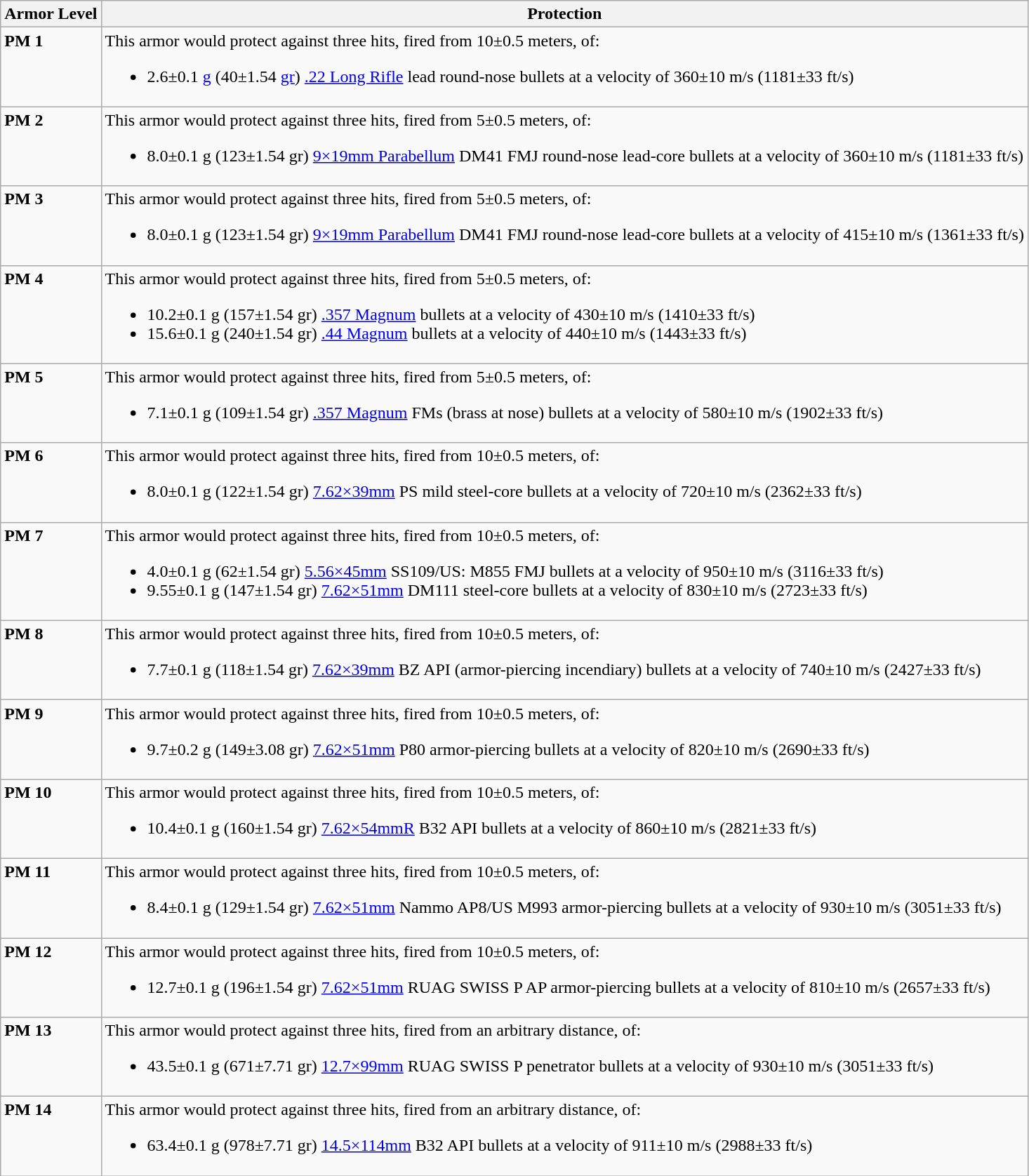<table class="wikitable">
<tr>
<th>Armor Level</th>
<th>Protection</th>
</tr>
<tr style="vertical-align: top;">
<td><strong>PM 1</strong><br></td>
<td>This armor would protect against three hits, fired from 10±0.5 meters, of:<br><ul><li>2.6±0.1 <a href='#'>g</a> (40±1.54 <a href='#'>gr</a>) <a href='#'>.22 Long Rifle</a> lead round-nose bullets at a velocity of 360±10 m/s (1181±33 ft/s)</li></ul></td>
</tr>
<tr style="vertical-align: top;">
<td><strong>PM 2</strong><br></td>
<td>This armor would protect against three hits, fired from 5±0.5 meters, of:<br><ul><li>8.0±0.1 g (123±1.54 gr) <a href='#'>9×19mm Parabellum</a> DM41 FMJ round-nose lead-core bullets at a velocity of 360±10 m/s (1181±33 ft/s)</li></ul></td>
</tr>
<tr style="vertical-align: top;">
<td><strong>PM 3</strong><br></td>
<td>This armor would protect against three hits, fired from 5±0.5 meters, of:<br><ul><li>8.0±0.1 g (123±1.54 gr) <a href='#'>9×19mm Parabellum</a> DM41 FMJ round-nose lead-core bullets at a velocity of 415±10 m/s (1361±33 ft/s)</li></ul></td>
</tr>
<tr style="vertical-align: top;">
<td><strong>PM 4</strong><br></td>
<td>This armor would protect against three hits, fired from 5±0.5 meters, of:<br><ul><li>10.2±0.1 g (157±1.54 gr) <a href='#'>.357 Magnum</a>  bullets at a velocity of 430±10 m/s (1410±33 ft/s)</li><li>15.6±0.1 g (240±1.54 gr) <a href='#'>.44 Magnum</a>  bullets at a velocity of 440±10 m/s (1443±33 ft/s)</li></ul></td>
</tr>
<tr style="vertical-align: top;">
<td><strong>PM 5</strong><br></td>
<td>This armor would protect against three hits, fired from 5±0.5 meters, of:<br><ul><li>7.1±0.1 g (109±1.54 gr) <a href='#'>.357 Magnum</a> FMs (brass at nose) bullets at a velocity of 580±10 m/s (1902±33 ft/s)</li></ul></td>
</tr>
<tr style="vertical-align: top;">
<td><strong>PM 6</strong><br></td>
<td>This armor would protect against three hits, fired from 10±0.5 meters, of:<br><ul><li>8.0±0.1 g (122±1.54 gr) <a href='#'>7.62×39mm</a> PS mild steel-core bullets at a velocity of 720±10 m/s (2362±33 ft/s)</li></ul></td>
</tr>
<tr style="vertical-align: top;">
<td><strong>PM 7</strong><br></td>
<td>This armor would protect against three hits, fired from 10±0.5 meters, of:<br><ul><li>4.0±0.1 g (62±1.54 gr) <a href='#'>5.56×45mm</a> SS109/US: M855 FMJ bullets at a velocity of 950±10 m/s (3116±33 ft/s)</li><li>9.55±0.1 g (147±1.54 gr) <a href='#'>7.62×51mm</a> DM111 steel-core bullets at a velocity of 830±10 m/s (2723±33 ft/s)</li></ul></td>
</tr>
<tr style="vertical-align: top;">
<td><strong>PM 8</strong><br></td>
<td>This armor would protect against three hits, fired from 10±0.5 meters, of:<br><ul><li>7.7±0.1 g (118±1.54 gr) <a href='#'>7.62×39mm</a> BZ API (armor-piercing incendiary) bullets at a velocity of 740±10 m/s (2427±33 ft/s)</li></ul></td>
</tr>
<tr style="vertical-align: top;">
<td><strong>PM 9</strong><br></td>
<td>This armor would protect against three hits, fired from 10±0.5 meters, of:<br><ul><li>9.7±0.2 g (149±3.08 gr) <a href='#'>7.62×51mm</a> P80 armor-piercing bullets at a velocity of 820±10 m/s (2690±33 ft/s)</li></ul></td>
</tr>
<tr style="vertical-align: top;">
<td><strong>PM 10</strong><br></td>
<td>This armor would protect against three hits, fired from 10±0.5 meters, of:<br><ul><li>10.4±0.1 g (160±1.54 gr) <a href='#'>7.62×54mmR</a> B32 API bullets at a velocity of 860±10 m/s (2821±33 ft/s)</li></ul></td>
</tr>
<tr style="vertical-align: top;">
<td><strong>PM 11</strong><br></td>
<td>This armor would protect against three hits, fired from 10±0.5 meters, of:<br><ul><li>8.4±0.1 g (129±1.54 gr) <a href='#'>7.62×51mm</a> Nammo AP8/US M993 armor-piercing bullets at a velocity of 930±10 m/s (3051±33 ft/s)</li></ul></td>
</tr>
<tr style="vertical-align: top;">
<td><strong>PM 12</strong><br></td>
<td>This armor would protect against three hits, fired from 10±0.5 meters, of:<br><ul><li>12.7±0.1 g (196±1.54 gr) <a href='#'>7.62×51mm</a> RUAG SWISS P AP armor-piercing bullets at a velocity of 810±10 m/s (2657±33 ft/s)</li></ul></td>
</tr>
<tr style="vertical-align: top;">
<td><strong>PM 13</strong><br></td>
<td>This armor would protect against three hits, fired from an arbitrary distance, of:<br><ul><li>43.5±0.1 g (671±7.71 gr) <a href='#'>12.7×99mm</a> RUAG SWISS P penetrator bullets at a velocity of 930±10 m/s (3051±33 ft/s)</li></ul></td>
</tr>
<tr style="vertical-align: top;">
<td><strong>PM 14</strong><br></td>
<td>This armor would protect against three hits, fired from an arbitrary distance, of:<br><ul><li>63.4±0.1 g (978±7.71 gr) <a href='#'>14.5×114mm</a> B32 API bullets at a velocity of 911±10 m/s (2988±33 ft/s)</li></ul></td>
</tr>
</table>
